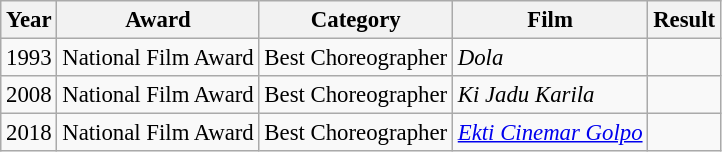<table class="wikitable" style="font-size: 95%;">
<tr>
<th>Year</th>
<th>Award</th>
<th>Category</th>
<th>Film</th>
<th>Result</th>
</tr>
<tr>
<td>1993</td>
<td>National Film Award</td>
<td>Best Choreographer</td>
<td><em>Dola</em></td>
<td></td>
</tr>
<tr>
<td>2008</td>
<td>National Film Award</td>
<td>Best Choreographer</td>
<td><em>Ki Jadu Karila</em></td>
<td></td>
</tr>
<tr>
<td>2018</td>
<td>National Film Award</td>
<td>Best Choreographer</td>
<td><em><a href='#'>Ekti Cinemar Golpo</a></em></td>
<td></td>
</tr>
</table>
